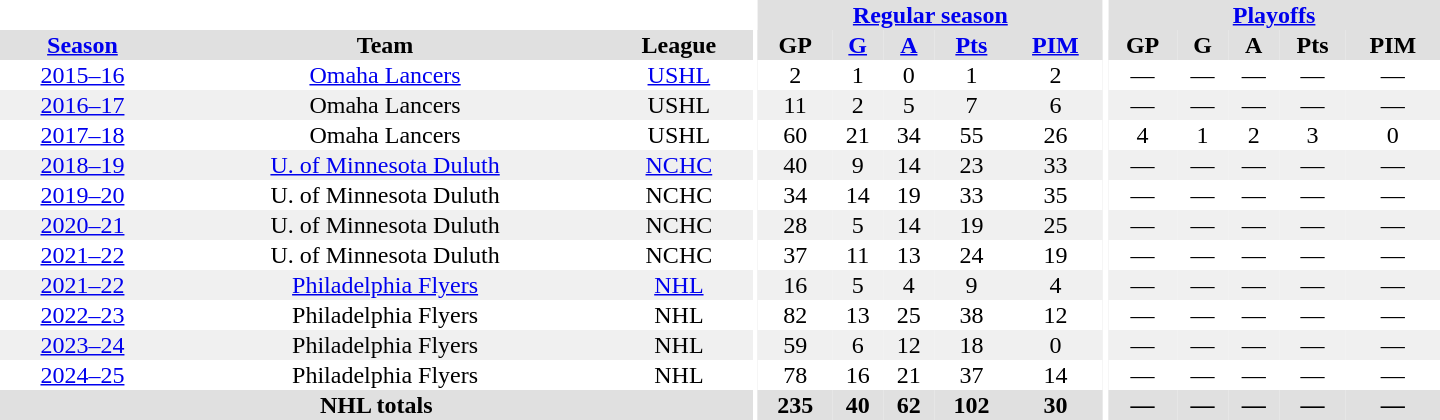<table border="0" cellpadding="1" cellspacing="0" style="text-align:center; width:60em">
<tr bgcolor="#e0e0e0">
<th colspan="3" bgcolor="#ffffff"></th>
<th rowspan="100" bgcolor="#ffffff"></th>
<th colspan="5"><a href='#'>Regular season</a></th>
<th rowspan="100" bgcolor="#ffffff"></th>
<th colspan="5"><a href='#'>Playoffs</a></th>
</tr>
<tr bgcolor="#e0e0e0">
<th><a href='#'>Season</a></th>
<th>Team</th>
<th>League</th>
<th>GP</th>
<th><a href='#'>G</a></th>
<th><a href='#'>A</a></th>
<th><a href='#'>Pts</a></th>
<th><a href='#'>PIM</a></th>
<th>GP</th>
<th>G</th>
<th>A</th>
<th>Pts</th>
<th>PIM</th>
</tr>
<tr>
<td><a href='#'>2015–16</a></td>
<td><a href='#'>Omaha Lancers</a></td>
<td><a href='#'>USHL</a></td>
<td>2</td>
<td>1</td>
<td>0</td>
<td>1</td>
<td>2</td>
<td>—</td>
<td>—</td>
<td>—</td>
<td>—</td>
<td>—</td>
</tr>
<tr bgcolor="#f0f0f0">
<td><a href='#'>2016–17</a></td>
<td>Omaha Lancers</td>
<td>USHL</td>
<td>11</td>
<td>2</td>
<td>5</td>
<td>7</td>
<td>6</td>
<td>—</td>
<td>—</td>
<td>—</td>
<td>—</td>
<td>—</td>
</tr>
<tr>
<td><a href='#'>2017–18</a></td>
<td>Omaha Lancers</td>
<td>USHL</td>
<td>60</td>
<td>21</td>
<td>34</td>
<td>55</td>
<td>26</td>
<td>4</td>
<td>1</td>
<td>2</td>
<td>3</td>
<td>0</td>
</tr>
<tr bgcolor="#f0f0f0">
<td><a href='#'>2018–19</a></td>
<td><a href='#'>U. of Minnesota Duluth</a></td>
<td><a href='#'>NCHC</a></td>
<td>40</td>
<td>9</td>
<td>14</td>
<td>23</td>
<td>33</td>
<td>—</td>
<td>—</td>
<td>—</td>
<td>—</td>
<td>—</td>
</tr>
<tr>
<td><a href='#'>2019–20</a></td>
<td>U. of Minnesota Duluth</td>
<td>NCHC</td>
<td>34</td>
<td>14</td>
<td>19</td>
<td>33</td>
<td>35</td>
<td>—</td>
<td>—</td>
<td>—</td>
<td>—</td>
<td>—</td>
</tr>
<tr bgcolor="#f0f0f0">
<td><a href='#'>2020–21</a></td>
<td>U. of Minnesota Duluth</td>
<td>NCHC</td>
<td>28</td>
<td>5</td>
<td>14</td>
<td>19</td>
<td>25</td>
<td>—</td>
<td>—</td>
<td>—</td>
<td>—</td>
<td>—</td>
</tr>
<tr>
<td><a href='#'>2021–22</a></td>
<td>U. of Minnesota Duluth</td>
<td>NCHC</td>
<td>37</td>
<td>11</td>
<td>13</td>
<td>24</td>
<td>19</td>
<td>—</td>
<td>—</td>
<td>—</td>
<td>—</td>
<td>—</td>
</tr>
<tr bgcolor="#f0f0f0">
<td><a href='#'>2021–22</a></td>
<td><a href='#'>Philadelphia Flyers</a></td>
<td><a href='#'>NHL</a></td>
<td>16</td>
<td>5</td>
<td>4</td>
<td>9</td>
<td>4</td>
<td>—</td>
<td>—</td>
<td>—</td>
<td>—</td>
<td>—</td>
</tr>
<tr>
<td><a href='#'>2022–23</a></td>
<td>Philadelphia Flyers</td>
<td>NHL</td>
<td>82</td>
<td>13</td>
<td>25</td>
<td>38</td>
<td>12</td>
<td>—</td>
<td>—</td>
<td>—</td>
<td>—</td>
<td>—</td>
</tr>
<tr bgcolor="#f0f0f0">
<td><a href='#'>2023–24</a></td>
<td>Philadelphia Flyers</td>
<td>NHL</td>
<td>59</td>
<td>6</td>
<td>12</td>
<td>18</td>
<td>0</td>
<td>—</td>
<td>—</td>
<td>—</td>
<td>—</td>
<td>—</td>
</tr>
<tr>
<td><a href='#'>2024–25</a></td>
<td>Philadelphia Flyers</td>
<td>NHL</td>
<td>78</td>
<td>16</td>
<td>21</td>
<td>37</td>
<td>14</td>
<td>—</td>
<td>—</td>
<td>—</td>
<td>—</td>
<td>—</td>
</tr>
<tr bgcolor="#e0e0e0">
<th colspan="3">NHL totals</th>
<th>235</th>
<th>40</th>
<th>62</th>
<th>102</th>
<th>30</th>
<th>—</th>
<th>—</th>
<th>—</th>
<th>—</th>
<th>—</th>
</tr>
</table>
